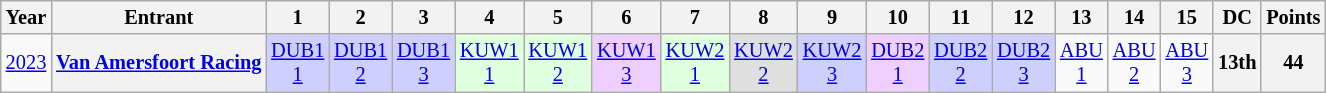<table class="wikitable" style="text-align:center; font-size:85%;">
<tr>
<th>Year</th>
<th>Entrant</th>
<th>1</th>
<th>2</th>
<th>3</th>
<th>4</th>
<th>5</th>
<th>6</th>
<th>7</th>
<th>8</th>
<th>9</th>
<th>10</th>
<th>11</th>
<th>12</th>
<th>13</th>
<th>14</th>
<th>15</th>
<th>DC</th>
<th>Points</th>
</tr>
<tr>
<td><a href='#'>2023</a></td>
<th><a href='#'>Van Amersfoort Racing</a></th>
<td style="background:#CFCFFF;"><a href='#'>DUB1<br>1</a> <br> </td>
<td style="background:#CFCFFF;"><a href='#'>DUB1<br>2</a><br> </td>
<td style="background:#CFCFFF;"><a href='#'>DUB1<br>3</a><br> </td>
<td style="background:#DFFFDF;"><a href='#'>KUW1<br>1</a><br> </td>
<td style="background:#DFFFDF;"><a href='#'>KUW1<br>2</a><br> </td>
<td style="background:#EFCFFF;"><a href='#'>KUW1<br>3</a><br> </td>
<td style="background:#DFFFDF;"><a href='#'>KUW2<br>1</a> <br></td>
<td style="background:#DFDFDF;"><a href='#'>KUW2<br>2</a><br></td>
<td style="background:#CFCFFF;"><a href='#'>KUW2<br>3</a><br></td>
<td style="background:#EFCFFF;"><a href='#'>DUB2<br>1</a><br> </td>
<td style="background:#CFCFFF;"><a href='#'>DUB2<br>2</a><br> </td>
<td style="background:#CFCFFF;"><a href='#'>DUB2<br>3</a><br> </td>
<td><a href='#'>ABU<br>1</a></td>
<td><a href='#'>ABU<br>2</a></td>
<td><a href='#'>ABU<br>3</a></td>
<th>13th</th>
<th>44</th>
</tr>
</table>
